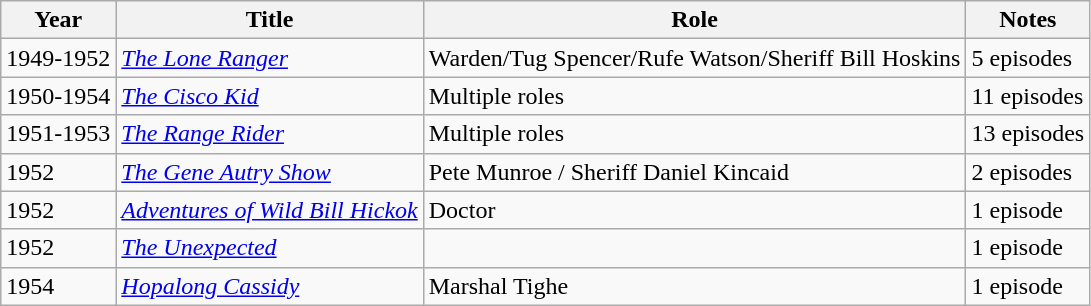<table class="wikitable sortable">
<tr>
<th>Year</th>
<th>Title</th>
<th>Role</th>
<th class="unsortable">Notes</th>
</tr>
<tr>
<td>1949-1952</td>
<td><em><a href='#'>The Lone Ranger</a></em></td>
<td>Warden/Tug Spencer/Rufe Watson/Sheriff Bill Hoskins</td>
<td>5 episodes</td>
</tr>
<tr>
<td>1950-1954</td>
<td><em><a href='#'>The Cisco Kid</a></em></td>
<td>Multiple roles</td>
<td>11 episodes</td>
</tr>
<tr>
<td>1951-1953</td>
<td><em><a href='#'>The Range Rider</a></em></td>
<td>Multiple roles</td>
<td>13 episodes</td>
</tr>
<tr>
<td>1952</td>
<td><em><a href='#'>The Gene Autry Show</a></em></td>
<td>Pete Munroe / Sheriff Daniel Kincaid</td>
<td>2 episodes</td>
</tr>
<tr>
<td>1952</td>
<td><em><a href='#'>Adventures of Wild Bill Hickok</a></em></td>
<td>Doctor</td>
<td>1 episode</td>
</tr>
<tr>
<td>1952</td>
<td><em><a href='#'>The Unexpected</a></em></td>
<td></td>
<td>1 episode</td>
</tr>
<tr>
<td>1954</td>
<td><em><a href='#'>Hopalong Cassidy</a></em></td>
<td>Marshal Tighe</td>
<td>1 episode</td>
</tr>
</table>
